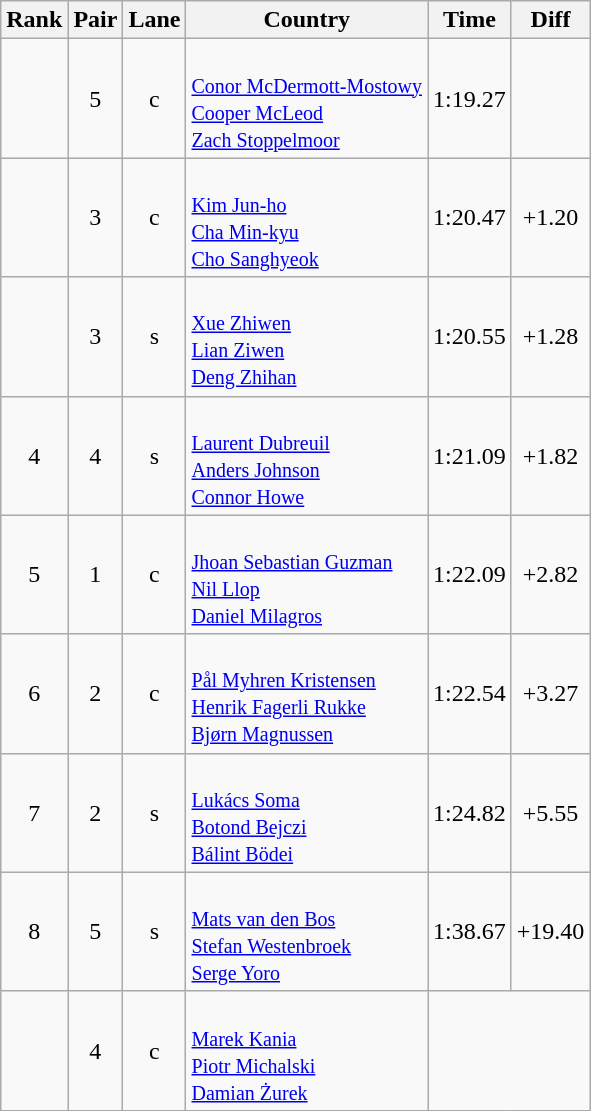<table class="wikitable sortable" style="text-align:center">
<tr>
<th>Rank</th>
<th>Pair</th>
<th>Lane</th>
<th>Country</th>
<th>Time</th>
<th>Diff</th>
</tr>
<tr>
<td></td>
<td>5</td>
<td>c</td>
<td align=left><br><small><a href='#'>Conor McDermott-Mostowy</a><br><a href='#'>Cooper McLeod</a><br><a href='#'>Zach Stoppelmoor</a></small></td>
<td>1:19.27</td>
<td></td>
</tr>
<tr>
<td></td>
<td>3</td>
<td>c</td>
<td align=left><br><small><a href='#'>Kim Jun-ho</a><br><a href='#'>Cha Min-kyu</a><br><a href='#'>Cho Sanghyeok</a></small></td>
<td>1:20.47</td>
<td>+1.20</td>
</tr>
<tr>
<td></td>
<td>3</td>
<td>s</td>
<td align=left><br><small><a href='#'>Xue Zhiwen</a><br><a href='#'>Lian Ziwen</a><br><a href='#'>Deng Zhihan</a></small></td>
<td>1:20.55</td>
<td>+1.28</td>
</tr>
<tr>
<td>4</td>
<td>4</td>
<td>s</td>
<td align=left><br><small><a href='#'>Laurent Dubreuil</a><br><a href='#'>Anders Johnson</a><br><a href='#'>Connor Howe</a></small></td>
<td>1:21.09</td>
<td>+1.82</td>
</tr>
<tr>
<td>5</td>
<td>1</td>
<td>c</td>
<td align=left><br><small><a href='#'>Jhoan Sebastian Guzman</a><br><a href='#'>Nil Llop</a><br><a href='#'>Daniel Milagros</a></small></td>
<td>1:22.09</td>
<td>+2.82</td>
</tr>
<tr>
<td>6</td>
<td>2</td>
<td>c</td>
<td align=left><br><small><a href='#'>Pål Myhren Kristensen</a><br><a href='#'>Henrik Fagerli Rukke</a><br><a href='#'>Bjørn Magnussen</a></small></td>
<td>1:22.54</td>
<td>+3.27</td>
</tr>
<tr>
<td>7</td>
<td>2</td>
<td>s</td>
<td align=left><br><small><a href='#'>Lukács Soma</a><br><a href='#'>Botond Bejczi</a><br><a href='#'>Bálint Bödei</a></small></td>
<td>1:24.82</td>
<td>+5.55</td>
</tr>
<tr>
<td>8</td>
<td>5</td>
<td>s</td>
<td align=left><br><small><a href='#'>Mats van den Bos</a><br><a href='#'>Stefan Westenbroek</a><br><a href='#'>Serge Yoro</a></small></td>
<td>1:38.67</td>
<td>+19.40</td>
</tr>
<tr>
<td></td>
<td>4</td>
<td>c</td>
<td align=left><br><small><a href='#'>Marek Kania</a><br><a href='#'>Piotr Michalski</a><br><a href='#'>Damian Żurek</a></small></td>
<td colspan=2></td>
</tr>
</table>
